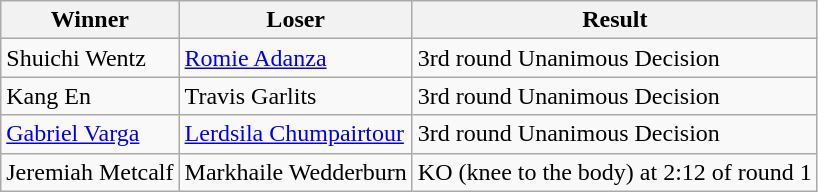<table class="wikitable">
<tr>
<th>Winner</th>
<th>Loser</th>
<th>Result</th>
</tr>
<tr>
<td> Shuichi Wentz</td>
<td> <a href='#'>Romie Adanza</a></td>
<td>3rd round Unanimous Decision</td>
</tr>
<tr>
<td> Kang En</td>
<td> Travis Garlits</td>
<td>3rd round Unanimous Decision</td>
</tr>
<tr>
<td> <a href='#'>Gabriel Varga</a></td>
<td> <a href='#'>Lerdsila Chumpairtour</a></td>
<td>3rd round Unanimous Decision</td>
</tr>
<tr>
<td> Jeremiah Metcalf</td>
<td> Markhaile Wedderburn</td>
<td>KO (knee to the body) at 2:12 of round 1</td>
</tr>
</table>
